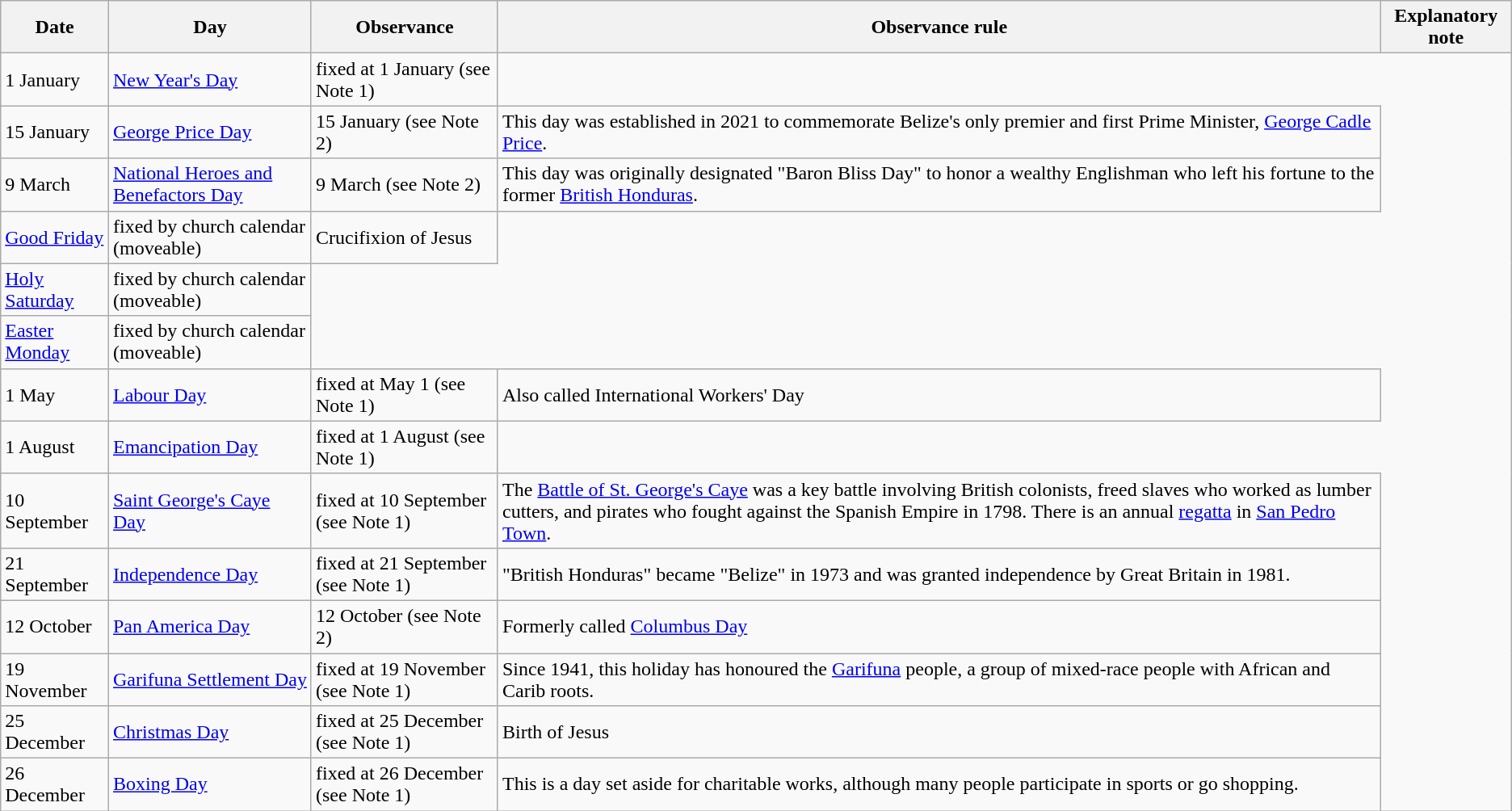<table class="wikitable sortable">
<tr>
<th>Date</th>
<th>Day</th>
<th>Observance</th>
<th>Observance rule</th>
<th>Explanatory note</th>
</tr>
<tr>
<td>1 January</td>
<td><a href='#'>New Year's Day</a></td>
<td>fixed at 1 January (see Note 1)</td>
</tr>
<tr>
<td>15 January</td>
<td><a href='#'>George Price Day</a></td>
<td>15 January (see Note 2)</td>
<td>This day was established in 2021 to commemorate Belize's only premier and first Prime Minister, <a href='#'>George Cadle Price</a>.</td>
</tr>
<tr>
<td>9 March</td>
<td><a href='#'>National Heroes and Benefactors Day</a></td>
<td>9 March (see Note 2)</td>
<td>This day was originally designated "Baron Bliss Day" to honor a wealthy Englishman who left his fortune to the former <a href='#'>British Honduras</a>.</td>
</tr>
<tr>
<td><a href='#'>Good Friday</a></td>
<td>fixed by church calendar (moveable)</td>
<td>Crucifixion of Jesus</td>
</tr>
<tr>
<td><a href='#'>Holy Saturday</a></td>
<td>fixed by church calendar (moveable)</td>
</tr>
<tr>
<td><a href='#'>Easter Monday</a></td>
<td>fixed by church calendar (moveable)</td>
</tr>
<tr>
<td>1 May</td>
<td><a href='#'>Labour Day</a></td>
<td>fixed at May 1 (see Note 1)</td>
<td>Also called International Workers' Day</td>
</tr>
<tr>
<td>1 August</td>
<td><a href='#'>Emancipation Day</a></td>
<td>fixed at 1 August (see Note 1)</td>
</tr>
<tr>
<td>10 September</td>
<td><a href='#'>Saint George's Caye Day</a></td>
<td>fixed at 10 September (see Note 1)</td>
<td>The <a href='#'>Battle of St. George's Caye</a> was a key battle involving British colonists, freed slaves who worked as lumber cutters, and pirates who fought against the Spanish Empire in 1798. There is an annual <a href='#'>regatta</a> in <a href='#'>San Pedro Town</a>.</td>
</tr>
<tr>
<td>21 September</td>
<td><a href='#'>Independence Day</a></td>
<td>fixed at 21 September (see Note 1)</td>
<td>"British Honduras" became "Belize" in 1973 and was granted independence by Great Britain in 1981.</td>
</tr>
<tr>
<td>12 October</td>
<td><a href='#'>Pan America Day</a></td>
<td>12 October (see Note 2)</td>
<td>Formerly called <a href='#'>Columbus Day</a></td>
</tr>
<tr>
<td>19 November</td>
<td><a href='#'>Garifuna Settlement Day</a></td>
<td>fixed at 19 November (see Note 1)</td>
<td>Since 1941, this holiday has honoured the <a href='#'>Garifuna</a> people, a group of mixed-race people with African and Carib roots.</td>
</tr>
<tr>
<td>25 December</td>
<td><a href='#'>Christmas Day</a></td>
<td>fixed at 25 December (see Note 1)</td>
<td>Birth of Jesus</td>
</tr>
<tr>
<td>26 December</td>
<td><a href='#'>Boxing Day</a></td>
<td>fixed at 26 December (see Note 1)</td>
<td>This is a day set aside for charitable works, although many people participate in sports or go shopping.</td>
</tr>
</table>
